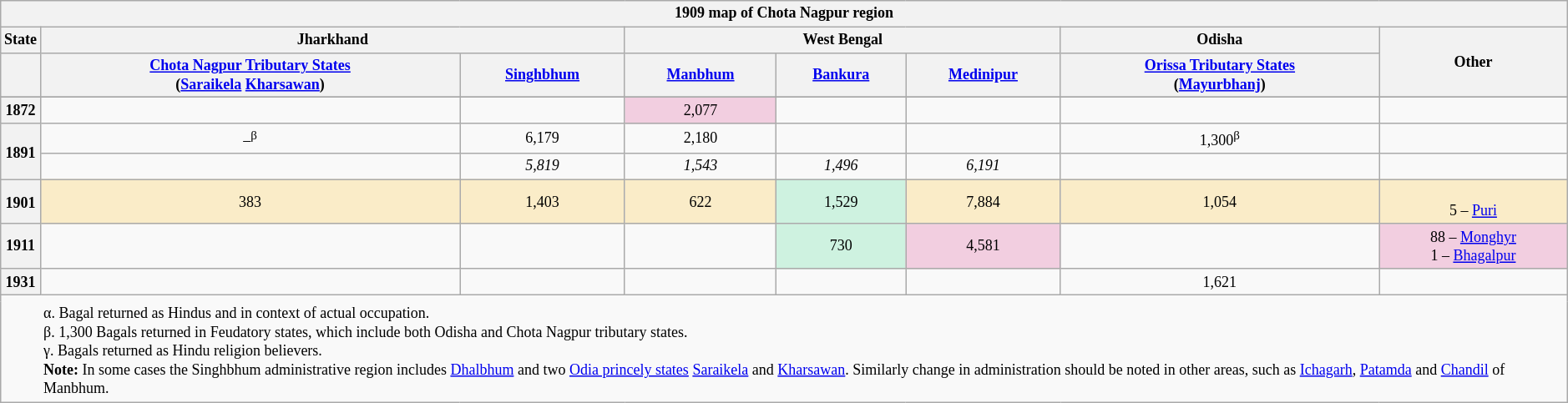<table class="wikitable" style="text-align:center;font-size: 9pt">
<tr>
<th colspan="8">1909 map of Chota Nagpur region </th>
</tr>
<tr>
<th>State</th>
<th colspan="2">Jharkhand</th>
<th colspan="3">West Bengal</th>
<th>Odisha</th>
<th rowspan="2">Other</th>
</tr>
<tr>
<th></th>
<th><a href='#'>Chota Nagpur Tributary States</a> <br> (<a href='#'>Saraikela</a> <a href='#'>Kharsawan</a>)</th>
<th><a href='#'>Singhbhum</a></th>
<th><a href='#'>Manbhum</a></th>
<th><a href='#'>Bankura</a></th>
<th><a href='#'>Medinipur</a></th>
<th><a href='#'>Orissa Tributary States</a> <br> (<a href='#'>Mayurbhanj</a>)</th>
</tr>
<tr>
</tr>
<tr>
<th>1872</th>
<td></td>
<td></td>
<td style="background:#f2cee0">2,077</td>
<td></td>
<td></td>
<td></td>
<td></td>
</tr>
<tr>
<th rowspan="2">1891<sup></sup></th>
<td>–<sup>β</sup></td>
<td>6,179</td>
<td>2,180</td>
<td></td>
<td></td>
<td>1,300<sup>β</sup></td>
<td></td>
</tr>
<tr>
<td></td>
<td><em>5,819</em></td>
<td><em>1,543</em></td>
<td><em>1,496</em></td>
<td><em>6,191</em></td>
<td></td>
<td></td>
</tr>
<tr>
<th>1901<sup></sup></th>
<td style="background:#faecc8">383</td>
<td style="background:#faecc8">1,403</td>
<td style="background:#faecc8">622</td>
<td style="background:#cef2e0">1,529</td>
<td style="background:#faecc8">7,884</td>
<td style="background:#faecc8">1,054</td>
<td style="background:#faecc8"> <br> 5 – <a href='#'>Puri</a></td>
</tr>
<tr>
<th>1911</th>
<td></td>
<td></td>
<td></td>
<td style="background:#cef2e0">730</td>
<td style="background:#f2cee0">4,581</td>
<td></td>
<td style="background:#f2cee0">88 – <a href='#'>Monghyr</a><br>1 – <a href='#'>Bhagalpur</a></td>
</tr>
<tr>
<th>1931</th>
<td></td>
<td></td>
<td></td>
<td></td>
<td></td>
<td>1,621</td>
<td></td>
</tr>
<tr>
<td colspan="8" style="border: none"></td>
</tr>
<tr>
<td style=";font-size: 6pt;text-align:left;border:none"></td>
<td colspan="7" style="text-align:left;border:none">α. Bagal returned as Hindus and in context of actual occupation.<br>β. 1,300 Bagals returned in Feudatory states, which include both Odisha and Chota Nagpur tributary states. <br>γ. Bagals returned as Hindu religion believers.<br> <strong>Note:</strong> In some cases the Singhbhum administrative region includes <a href='#'>Dhalbhum</a> and two <a href='#'>Odia princely states</a> <a href='#'>Saraikela</a> and <a href='#'>Kharsawan</a>. Similarly change in administration should be noted in other areas, such as <a href='#'>Ichagarh</a>, <a href='#'>Patamda</a> and <a href='#'>Chandil</a> of Manbhum.</td>
</tr>
</table>
